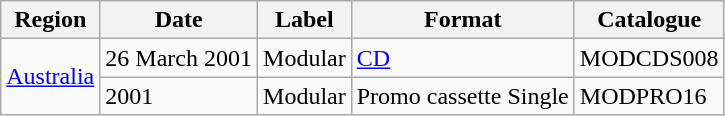<table class="wikitable">
<tr>
<th>Region</th>
<th>Date</th>
<th>Label</th>
<th>Format</th>
<th>Catalogue</th>
</tr>
<tr>
<td rowspan="2"><a href='#'>Australia</a></td>
<td>26 March 2001</td>
<td>Modular</td>
<td><a href='#'>CD</a></td>
<td>MODCDS008</td>
</tr>
<tr>
<td>2001</td>
<td>Modular</td>
<td>Promo cassette Single</td>
<td>MODPRO16</td>
</tr>
</table>
